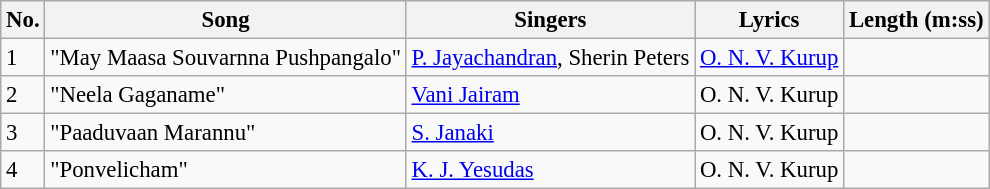<table class="wikitable" style="font-size:95%;">
<tr>
<th>No.</th>
<th>Song</th>
<th>Singers</th>
<th>Lyrics</th>
<th>Length (m:ss)</th>
</tr>
<tr>
<td>1</td>
<td>"May Maasa Souvarnna Pushpangalo"</td>
<td><a href='#'>P. Jayachandran</a>, Sherin Peters</td>
<td><a href='#'>O. N. V. Kurup</a></td>
<td></td>
</tr>
<tr>
<td>2</td>
<td>"Neela Gaganame"</td>
<td><a href='#'>Vani Jairam</a></td>
<td>O. N. V. Kurup</td>
<td></td>
</tr>
<tr>
<td>3</td>
<td>"Paaduvaan Marannu"</td>
<td><a href='#'>S. Janaki</a></td>
<td>O. N. V. Kurup</td>
<td></td>
</tr>
<tr>
<td>4</td>
<td>"Ponvelicham"</td>
<td><a href='#'>K. J. Yesudas</a></td>
<td>O. N. V. Kurup</td>
<td></td>
</tr>
</table>
